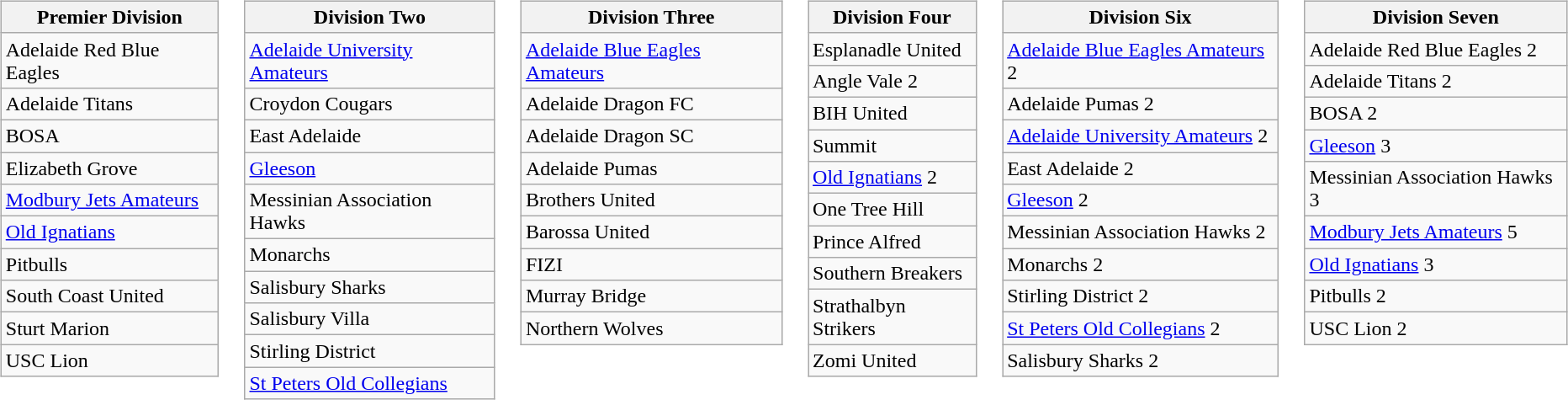<table>
<tr valign=top>
<td><br><table class="wikitable">
<tr>
<th>Premier Division</th>
</tr>
<tr>
<td>Adelaide Red Blue Eagles</td>
</tr>
<tr>
<td>Adelaide Titans</td>
</tr>
<tr>
<td>BOSA</td>
</tr>
<tr>
<td>Elizabeth Grove</td>
</tr>
<tr>
<td><a href='#'>Modbury Jets Amateurs</a></td>
</tr>
<tr>
<td><a href='#'>Old Ignatians</a></td>
</tr>
<tr>
<td>Pitbulls</td>
</tr>
<tr>
<td>South Coast United</td>
</tr>
<tr>
<td>Sturt Marion</td>
</tr>
<tr>
<td>USC Lion</td>
</tr>
</table>
</td>
<td><br><table class="wikitable">
<tr>
<th>Division Two</th>
</tr>
<tr>
<td><a href='#'>Adelaide University Amateurs</a></td>
</tr>
<tr>
<td>Croydon Cougars</td>
</tr>
<tr>
<td>East Adelaide</td>
</tr>
<tr>
<td><a href='#'>Gleeson</a></td>
</tr>
<tr>
<td>Messinian Association Hawks</td>
</tr>
<tr>
<td>Monarchs</td>
</tr>
<tr>
<td>Salisbury Sharks</td>
</tr>
<tr>
<td>Salisbury Villa</td>
</tr>
<tr>
<td>Stirling District</td>
</tr>
<tr>
<td><a href='#'>St Peters Old Collegians</a></td>
</tr>
</table>
</td>
<td><br><table class="wikitable">
<tr>
<th>Division Three</th>
</tr>
<tr>
<td><a href='#'>Adelaide Blue Eagles Amateurs</a></td>
</tr>
<tr>
<td>Adelaide Dragon FC</td>
</tr>
<tr>
<td>Adelaide Dragon SC</td>
</tr>
<tr>
<td>Adelaide Pumas</td>
</tr>
<tr>
<td>Brothers United</td>
</tr>
<tr>
<td>Barossa United</td>
</tr>
<tr>
<td>FIZI</td>
</tr>
<tr>
<td>Murray Bridge</td>
</tr>
<tr>
<td>Northern Wolves</td>
</tr>
</table>
</td>
<td><br><table class="wikitable">
<tr>
<th>Division Four</th>
</tr>
<tr>
<td>Esplanadle United</td>
</tr>
<tr>
<td>Angle Vale 2</td>
</tr>
<tr>
<td>BIH United</td>
</tr>
<tr>
<td>Summit</td>
</tr>
<tr>
<td><a href='#'>Old Ignatians</a> 2</td>
</tr>
<tr>
<td>One Tree Hill</td>
</tr>
<tr>
<td>Prince Alfred</td>
</tr>
<tr>
<td>Southern Breakers</td>
</tr>
<tr>
<td>Strathalbyn Strikers</td>
</tr>
<tr>
<td>Zomi United</td>
</tr>
</table>
</td>
<td><br><table class="wikitable">
<tr>
<th>Division Six</th>
</tr>
<tr>
<td><a href='#'>Adelaide Blue Eagles Amateurs</a> 2</td>
</tr>
<tr>
<td>Adelaide Pumas 2</td>
</tr>
<tr>
<td><a href='#'>Adelaide University Amateurs</a> 2</td>
</tr>
<tr>
<td>East Adelaide 2</td>
</tr>
<tr>
<td><a href='#'>Gleeson</a> 2</td>
</tr>
<tr>
<td>Messinian Association Hawks 2</td>
</tr>
<tr>
<td>Monarchs 2</td>
</tr>
<tr>
<td>Stirling District 2</td>
</tr>
<tr>
<td><a href='#'>St Peters Old Collegians</a> 2</td>
</tr>
<tr>
<td>Salisbury Sharks 2</td>
</tr>
</table>
</td>
<td><br><table class="wikitable">
<tr>
<th>Division Seven</th>
</tr>
<tr>
<td>Adelaide Red Blue Eagles 2</td>
</tr>
<tr>
<td>Adelaide Titans 2</td>
</tr>
<tr>
<td>BOSA 2</td>
</tr>
<tr>
<td><a href='#'>Gleeson</a> 3</td>
</tr>
<tr>
<td>Messinian Association Hawks 3</td>
</tr>
<tr>
<td><a href='#'>Modbury Jets Amateurs</a> 5</td>
</tr>
<tr>
<td><a href='#'>Old Ignatians</a> 3</td>
</tr>
<tr>
<td>Pitbulls 2</td>
</tr>
<tr>
<td>USC Lion 2</td>
</tr>
</table>
</td>
</tr>
</table>
